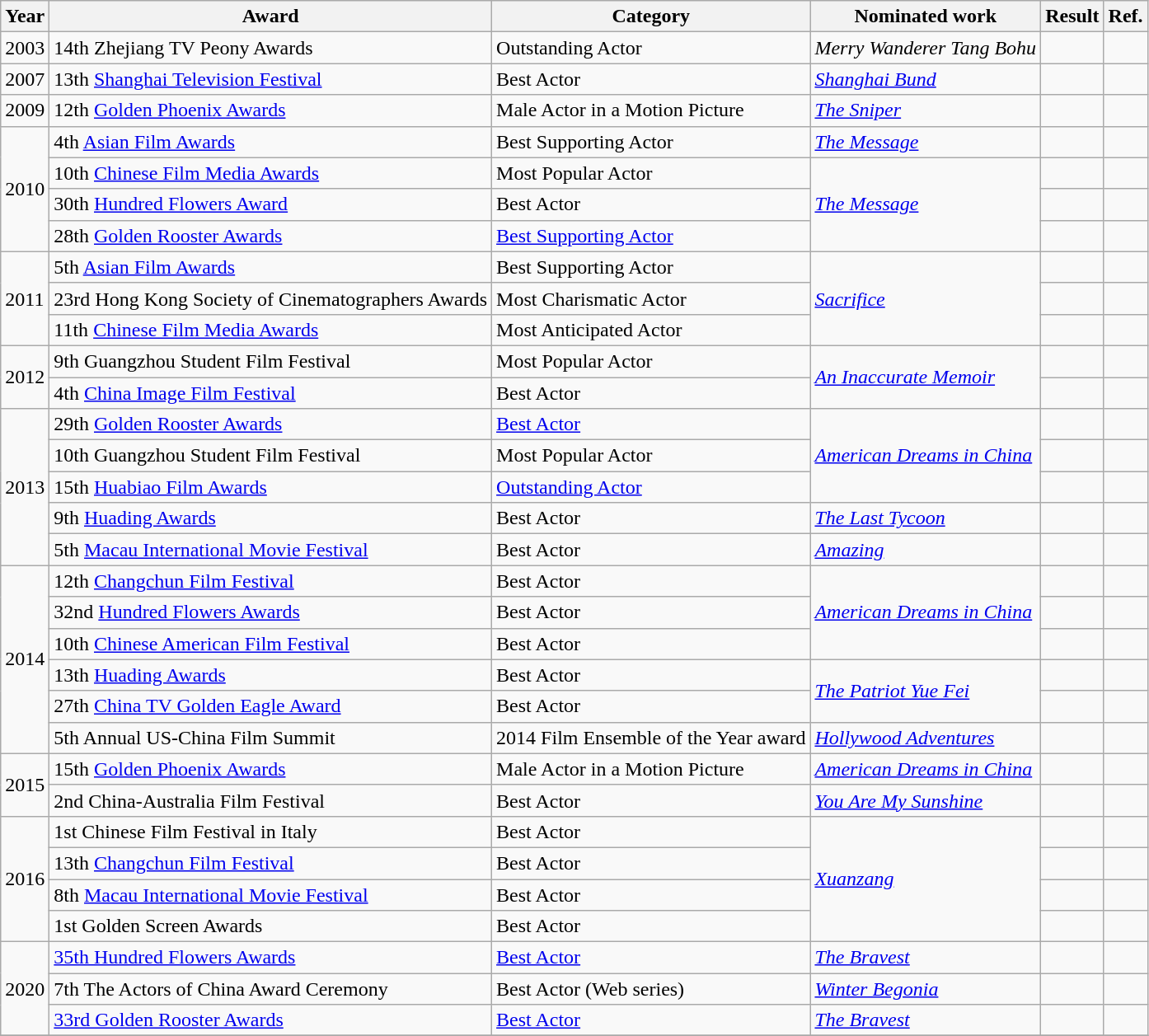<table class="wikitable">
<tr>
<th>Year</th>
<th>Award</th>
<th>Category</th>
<th>Nominated work</th>
<th>Result</th>
<th>Ref.</th>
</tr>
<tr>
<td>2003</td>
<td>14th Zhejiang TV Peony Awards</td>
<td>Outstanding Actor</td>
<td><em>Merry Wanderer Tang Bohu</em></td>
<td></td>
<td></td>
</tr>
<tr>
<td>2007</td>
<td>13th <a href='#'>Shanghai Television Festival</a></td>
<td>Best Actor</td>
<td><em><a href='#'>Shanghai Bund</a></em></td>
<td></td>
<td></td>
</tr>
<tr>
<td>2009</td>
<td>12th <a href='#'>Golden Phoenix Awards</a></td>
<td>Male Actor in a Motion Picture</td>
<td><em><a href='#'>The Sniper</a></em></td>
<td></td>
<td></td>
</tr>
<tr>
<td rowspan=4>2010</td>
<td>4th <a href='#'>Asian Film Awards</a></td>
<td>Best Supporting Actor</td>
<td rowspan=1><em><a href='#'>The Message</a></em></td>
<td></td>
<td></td>
</tr>
<tr>
<td>10th <a href='#'>Chinese Film Media Awards</a></td>
<td>Most Popular Actor</td>
<td rowspan=3><em><a href='#'>The Message</a></em></td>
<td></td>
<td></td>
</tr>
<tr>
<td>30th <a href='#'>Hundred Flowers Award</a></td>
<td>Best Actor</td>
<td></td>
<td></td>
</tr>
<tr>
<td>28th <a href='#'>Golden Rooster Awards</a></td>
<td><a href='#'>Best Supporting Actor</a></td>
<td></td>
<td></td>
</tr>
<tr>
<td rowspan=3>2011</td>
<td>5th <a href='#'>Asian Film Awards</a></td>
<td>Best Supporting Actor</td>
<td rowspan=3><em><a href='#'>Sacrifice</a></em></td>
<td></td>
<td></td>
</tr>
<tr>
<td>23rd Hong Kong Society of Cinematographers Awards</td>
<td>Most Charismatic Actor</td>
<td></td>
<td></td>
</tr>
<tr>
<td>11th <a href='#'>Chinese Film Media Awards</a></td>
<td>Most Anticipated Actor</td>
<td></td>
<td></td>
</tr>
<tr>
<td rowspan=2>2012</td>
<td>9th Guangzhou Student Film Festival</td>
<td>Most Popular Actor</td>
<td rowspan=2><em><a href='#'>An Inaccurate Memoir</a></em></td>
<td></td>
<td></td>
</tr>
<tr>
<td>4th <a href='#'>China Image Film Festival</a></td>
<td>Best Actor</td>
<td></td>
<td></td>
</tr>
<tr>
<td rowspan=5>2013</td>
<td>29th <a href='#'>Golden Rooster Awards</a></td>
<td><a href='#'>Best Actor</a></td>
<td rowspan=3><em><a href='#'>American Dreams in China</a></em></td>
<td></td>
<td></td>
</tr>
<tr>
<td>10th Guangzhou Student Film Festival</td>
<td>Most Popular Actor</td>
<td></td>
<td></td>
</tr>
<tr>
<td>15th <a href='#'>Huabiao Film Awards</a></td>
<td><a href='#'>Outstanding Actor</a></td>
<td></td>
<td></td>
</tr>
<tr>
<td>9th <a href='#'>Huading Awards</a></td>
<td>Best Actor</td>
<td><em><a href='#'>The Last Tycoon</a></em></td>
<td></td>
<td></td>
</tr>
<tr>
<td>5th <a href='#'>Macau International Movie Festival</a></td>
<td>Best Actor</td>
<td><em><a href='#'>Amazing</a></em></td>
<td></td>
<td></td>
</tr>
<tr>
<td rowspan=6>2014</td>
<td>12th <a href='#'>Changchun Film Festival</a></td>
<td>Best Actor</td>
<td rowspan=3><em><a href='#'>American Dreams in China</a></em></td>
<td></td>
<td></td>
</tr>
<tr>
<td>32nd <a href='#'>Hundred Flowers Awards</a></td>
<td>Best Actor</td>
<td></td>
<td></td>
</tr>
<tr>
<td>10th <a href='#'>Chinese American Film Festival</a></td>
<td>Best Actor</td>
<td></td>
<td></td>
</tr>
<tr>
<td>13th <a href='#'>Huading Awards</a></td>
<td>Best Actor</td>
<td rowspan=2><em><a href='#'>The Patriot Yue Fei</a></em></td>
<td></td>
<td></td>
</tr>
<tr>
<td>27th <a href='#'>China TV Golden Eagle Award</a></td>
<td>Best Actor</td>
<td></td>
<td></td>
</tr>
<tr>
<td>5th Annual US-China Film Summit</td>
<td>2014 Film Ensemble of the Year award</td>
<td><em><a href='#'>Hollywood Adventures</a></em></td>
<td><br></td>
<td></td>
</tr>
<tr>
<td rowspan=2>2015</td>
<td>15th <a href='#'>Golden Phoenix Awards</a></td>
<td>Male Actor in a Motion Picture</td>
<td><em><a href='#'>American Dreams in China</a></em></td>
<td></td>
<td></td>
</tr>
<tr>
<td>2nd China-Australia Film Festival</td>
<td>Best Actor</td>
<td><em><a href='#'>You Are My Sunshine</a></em></td>
<td></td>
<td></td>
</tr>
<tr>
<td rowspan=4>2016</td>
<td>1st Chinese Film Festival in Italy</td>
<td>Best Actor</td>
<td rowspan=4><em><a href='#'>Xuanzang</a></em></td>
<td></td>
<td></td>
</tr>
<tr>
<td>13th <a href='#'>Changchun Film Festival</a></td>
<td>Best Actor</td>
<td></td>
<td></td>
</tr>
<tr>
<td>8th <a href='#'>Macau International Movie Festival</a></td>
<td>Best Actor</td>
<td></td>
<td></td>
</tr>
<tr>
<td>1st Golden Screen Awards</td>
<td>Best Actor</td>
<td></td>
<td></td>
</tr>
<tr>
<td rowspan=3>2020</td>
<td><a href='#'>35th Hundred Flowers Awards</a></td>
<td><a href='#'>Best Actor</a></td>
<td><em><a href='#'>The Bravest</a></em></td>
<td></td>
<td></td>
</tr>
<tr>
<td>7th The Actors of China Award Ceremony</td>
<td>Best Actor (Web series)</td>
<td><em><a href='#'>Winter Begonia</a></em></td>
<td></td>
<td></td>
</tr>
<tr>
<td><a href='#'>33rd Golden Rooster Awards</a></td>
<td><a href='#'>Best Actor</a></td>
<td><em><a href='#'>The Bravest</a></em></td>
<td></td>
<td></td>
</tr>
<tr>
</tr>
</table>
